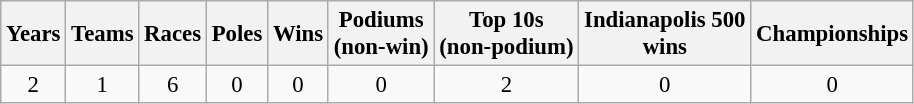<table class="wikitable" style="text-align:center; font-size:95%">
<tr>
<th>Years</th>
<th>Teams</th>
<th>Races</th>
<th>Poles</th>
<th>Wins</th>
<th>Podiums<br>(non-win)</th>
<th>Top 10s<br>(non-podium)</th>
<th>Indianapolis 500<br>wins</th>
<th>Championships</th>
</tr>
<tr>
<td>2</td>
<td>1</td>
<td>6</td>
<td>0</td>
<td>0</td>
<td>0</td>
<td>2</td>
<td>0</td>
<td>0</td>
</tr>
</table>
